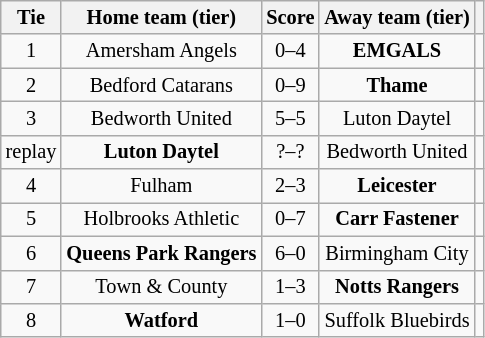<table class="wikitable" style="text-align:center; font-size:85%">
<tr>
<th>Tie</th>
<th>Home team (tier)</th>
<th>Score</th>
<th>Away team (tier)</th>
<th></th>
</tr>
<tr>
<td align="center">1</td>
<td>Amersham Angels</td>
<td align="center">0–4</td>
<td><strong>EMGALS</strong></td>
<td></td>
</tr>
<tr>
<td align="center">2</td>
<td>Bedford Catarans</td>
<td align="center">0–9</td>
<td><strong>Thame</strong></td>
<td></td>
</tr>
<tr>
<td align="center">3</td>
<td>Bedworth United</td>
<td align="center">5–5 </td>
<td>Luton Daytel</td>
<td></td>
</tr>
<tr>
<td align="center">replay</td>
<td><strong>Luton Daytel</strong></td>
<td align="center">?–?</td>
<td>Bedworth United</td>
<td></td>
</tr>
<tr>
<td align="center">4</td>
<td>Fulham</td>
<td align="center">2–3</td>
<td><strong>Leicester</strong></td>
<td></td>
</tr>
<tr>
<td align="center">5</td>
<td>Holbrooks Athletic</td>
<td align="center">0–7</td>
<td><strong>Carr Fastener</strong></td>
<td></td>
</tr>
<tr>
<td align="center">6</td>
<td><strong>Queens Park Rangers</strong></td>
<td align="center">6–0</td>
<td>Birmingham City</td>
<td></td>
</tr>
<tr>
<td align="center">7</td>
<td>Town & County</td>
<td align="center">1–3</td>
<td><strong>Notts Rangers</strong></td>
<td></td>
</tr>
<tr>
<td align="center">8</td>
<td><strong>Watford</strong></td>
<td align="center">1–0</td>
<td>Suffolk Bluebirds</td>
<td></td>
</tr>
</table>
